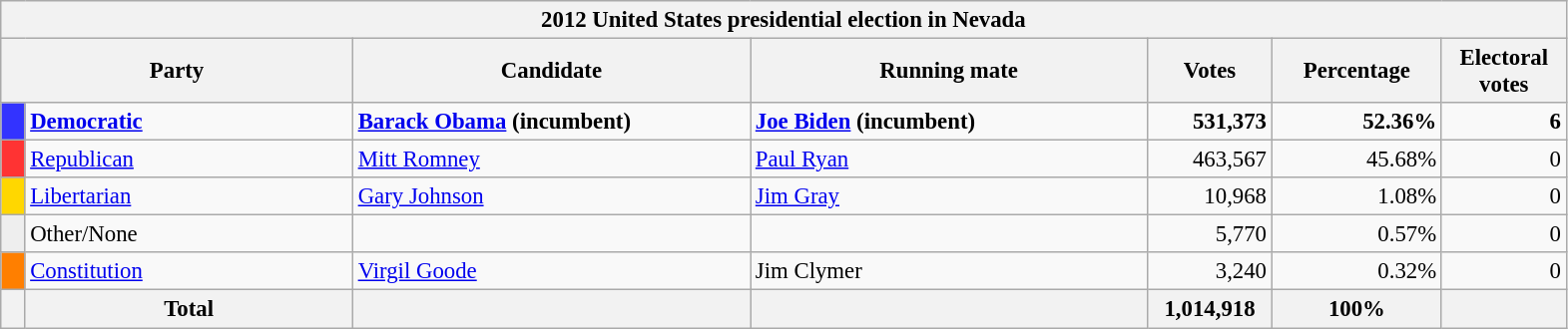<table class="wikitable" style="font-size: 95%;">
<tr>
<th colspan="7">2012 United States presidential election in Nevada</th>
</tr>
<tr>
<th colspan="2" style="width: 15em">Party</th>
<th style="width: 17em">Candidate</th>
<th style="width: 17em">Running mate</th>
<th style="width: 5em">Votes</th>
<th style="width: 7em">Percentage</th>
<th style="width: 5em">Electoral votes</th>
</tr>
<tr>
<th style="background-color:#3333FF; width: 3px"></th>
<td style="width: 130px"><strong><a href='#'>Democratic</a></strong></td>
<td><strong><a href='#'>Barack Obama</a></strong> <strong>(incumbent)</strong></td>
<td><strong><a href='#'>Joe Biden</a></strong> <strong>(incumbent)</strong></td>
<td align="right"><strong>531,373</strong></td>
<td align="right"><strong>52.36%</strong></td>
<td align="right"><strong>6</strong></td>
</tr>
<tr>
<th style="background-color:#FF3333; width: 3px"></th>
<td style="width: 130px"><a href='#'>Republican</a></td>
<td><a href='#'>Mitt Romney</a></td>
<td><a href='#'>Paul Ryan</a></td>
<td align="right">463,567</td>
<td align="right">45.68%</td>
<td align="right">0</td>
</tr>
<tr>
<th style="background-color:#FFD700; width: 3px"></th>
<td style="width: 130px"><a href='#'>Libertarian</a></td>
<td><a href='#'>Gary Johnson</a></td>
<td><a href='#'>Jim Gray</a></td>
<td align="right">10,968</td>
<td align="right">1.08%</td>
<td align="right">0</td>
</tr>
<tr>
<th style="background-color:#EEEEEE; width: 3px"></th>
<td style="width: 130px">Other/None</td>
<td></td>
<td></td>
<td align="right">5,770</td>
<td align="right">0.57%</td>
<td align="right">0</td>
</tr>
<tr>
<th style="background-color:#FF7F00; width: 3px"></th>
<td style="width: 130px"><a href='#'>Constitution</a></td>
<td><a href='#'>Virgil Goode</a></td>
<td>Jim Clymer</td>
<td align="right">3,240</td>
<td align="right">0.32%</td>
<td align="right">0</td>
</tr>
<tr>
<th></th>
<th>Total</th>
<th></th>
<th></th>
<th>1,014,918</th>
<th>100%</th>
<th></th>
</tr>
</table>
